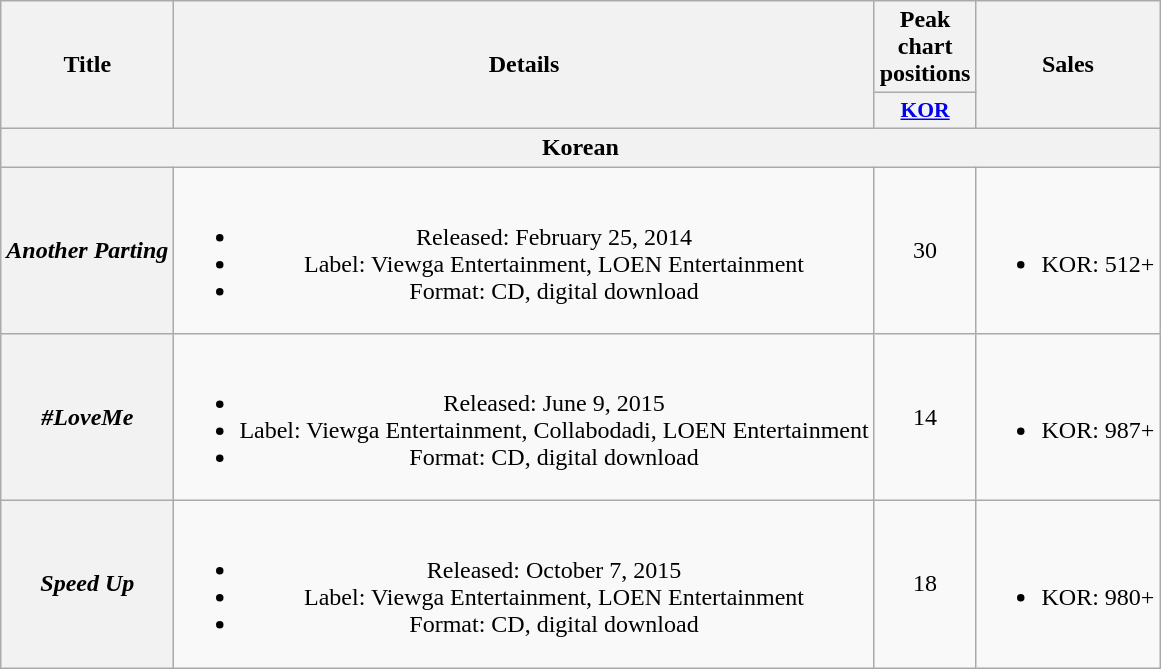<table class="wikitable plainrowheaders" style="text-align:center;">
<tr>
<th scope="col" rowspan="2">Title</th>
<th scope="col" rowspan="2">Details</th>
<th scope="col" colspan="1">Peak chart positions</th>
<th scope="col" rowspan="2">Sales</th>
</tr>
<tr>
<th scope="col" style="width:3em;font-size:90%;"><a href='#'>KOR</a><br></th>
</tr>
<tr>
<th colspan="6">Korean</th>
</tr>
<tr>
<th scope="row"><em>Another Parting</em></th>
<td><br><ul><li>Released: February 25, 2014</li><li>Label: Viewga Entertainment, LOEN Entertainment</li><li>Format: CD, digital download</li></ul></td>
<td>30</td>
<td><br><ul><li>KOR: 512+</li></ul></td>
</tr>
<tr>
<th scope="row"><em>#LoveMe</em></th>
<td><br><ul><li>Released: June 9, 2015</li><li>Label: Viewga Entertainment, Collabodadi, LOEN Entertainment</li><li>Format: CD, digital download</li></ul></td>
<td>14</td>
<td><br><ul><li>KOR: 987+</li></ul></td>
</tr>
<tr>
<th scope="row"><em>Speed Up</em></th>
<td><br><ul><li>Released: October 7, 2015</li><li>Label: Viewga Entertainment, LOEN Entertainment</li><li>Format: CD, digital download</li></ul></td>
<td>18</td>
<td><br><ul><li>KOR: 980+</li></ul></td>
</tr>
</table>
